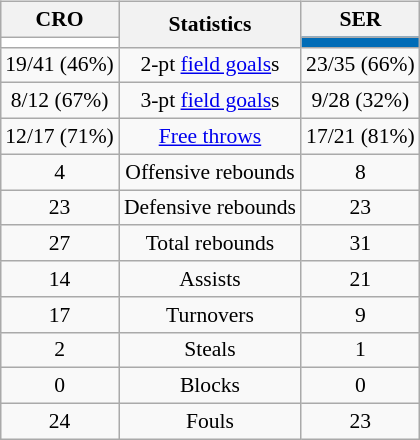<table style="width:100%;">
<tr>
<td valign=top align=right width=33%><br>













</td>
<td style="vertical-align:top; align:center; width:33%;"><br><table style="width:100%;">
<tr>
<td style="width=50%;"></td>
<td></td>
<td style="width=50%;"></td>
</tr>
</table>
<table class="wikitable" style="font-size:90%; text-align:center; margin:auto">
<tr>
<th>CRO</th>
<th rowspan=2>Statistics</th>
<th>SER</th>
</tr>
<tr>
<td style="background:#FFFFFF;"></td>
<td style="background:#006CB7;"></td>
</tr>
<tr>
<td>19/41 (46%)</td>
<td>2-pt <a href='#'>field goals</a>s</td>
<td>23/35 (66%)</td>
</tr>
<tr>
<td>8/12 (67%)</td>
<td>3-pt <a href='#'>field goals</a>s</td>
<td>9/28 (32%)</td>
</tr>
<tr>
<td>12/17 (71%)</td>
<td><a href='#'>Free throws</a></td>
<td>17/21 (81%)</td>
</tr>
<tr>
<td>4</td>
<td>Offensive rebounds</td>
<td>8</td>
</tr>
<tr>
<td>23</td>
<td>Defensive rebounds</td>
<td>23</td>
</tr>
<tr>
<td>27</td>
<td>Total rebounds</td>
<td>31</td>
</tr>
<tr>
<td>14</td>
<td>Assists</td>
<td>21</td>
</tr>
<tr>
<td>17</td>
<td>Turnovers</td>
<td>9</td>
</tr>
<tr>
<td>2</td>
<td>Steals</td>
<td>1</td>
</tr>
<tr>
<td>0</td>
<td>Blocks</td>
<td>0</td>
</tr>
<tr>
<td>24</td>
<td>Fouls</td>
<td>23</td>
</tr>
</table>
</td>
<td style="vertical-align:top; align:left; width:33%;"><br>













</td>
</tr>
</table>
